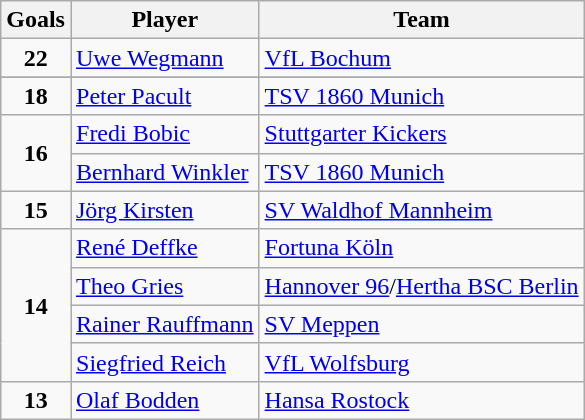<table class="wikitable">
<tr>
<th>Goals</th>
<th>Player</th>
<th>Team</th>
</tr>
<tr>
<td rowspan="1" align=center><strong>22</strong></td>
<td> <a href='#'>Uwe Wegmann</a></td>
<td><a href='#'>VfL Bochum</a></td>
</tr>
<tr>
</tr>
<tr>
<td rowspan="1" align=center><strong>18</strong></td>
<td> <a href='#'>Peter Pacult</a></td>
<td><a href='#'>TSV 1860 Munich</a></td>
</tr>
<tr>
<td rowspan="2" align=center><strong>16</strong></td>
<td> <a href='#'>Fredi Bobic</a></td>
<td><a href='#'>Stuttgarter Kickers</a></td>
</tr>
<tr>
<td> <a href='#'>Bernhard Winkler</a></td>
<td><a href='#'>TSV 1860 Munich</a></td>
</tr>
<tr>
<td rowspan="1" align=center><strong>15</strong></td>
<td> <a href='#'>Jörg Kirsten</a></td>
<td><a href='#'>SV Waldhof Mannheim</a></td>
</tr>
<tr>
<td rowspan="4" align=center><strong>14</strong></td>
<td> <a href='#'>René Deffke</a></td>
<td><a href='#'>Fortuna Köln</a></td>
</tr>
<tr>
<td> <a href='#'>Theo Gries</a></td>
<td><a href='#'>Hannover 96</a>/<a href='#'>Hertha BSC Berlin</a></td>
</tr>
<tr>
<td> <a href='#'>Rainer Rauffmann</a></td>
<td><a href='#'>SV Meppen</a></td>
</tr>
<tr>
<td> <a href='#'>Siegfried Reich</a></td>
<td><a href='#'>VfL Wolfsburg</a></td>
</tr>
<tr>
<td rowspan="1" align=center><strong>13</strong></td>
<td> <a href='#'>Olaf Bodden</a></td>
<td><a href='#'>Hansa Rostock</a></td>
</tr>
</table>
